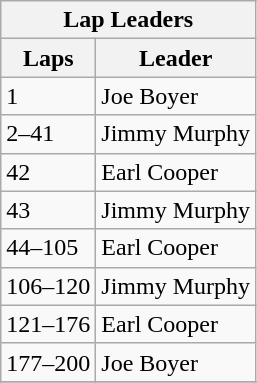<table class="wikitable">
<tr>
<th colspan=2>Lap Leaders</th>
</tr>
<tr>
<th>Laps</th>
<th>Leader</th>
</tr>
<tr>
<td>1</td>
<td>Joe Boyer</td>
</tr>
<tr>
<td>2–41</td>
<td>Jimmy Murphy</td>
</tr>
<tr>
<td>42</td>
<td>Earl Cooper</td>
</tr>
<tr>
<td>43</td>
<td>Jimmy Murphy</td>
</tr>
<tr>
<td>44–105</td>
<td>Earl Cooper</td>
</tr>
<tr>
<td>106–120</td>
<td>Jimmy Murphy</td>
</tr>
<tr>
<td>121–176</td>
<td>Earl Cooper</td>
</tr>
<tr>
<td>177–200</td>
<td>Joe Boyer</td>
</tr>
<tr>
</tr>
</table>
